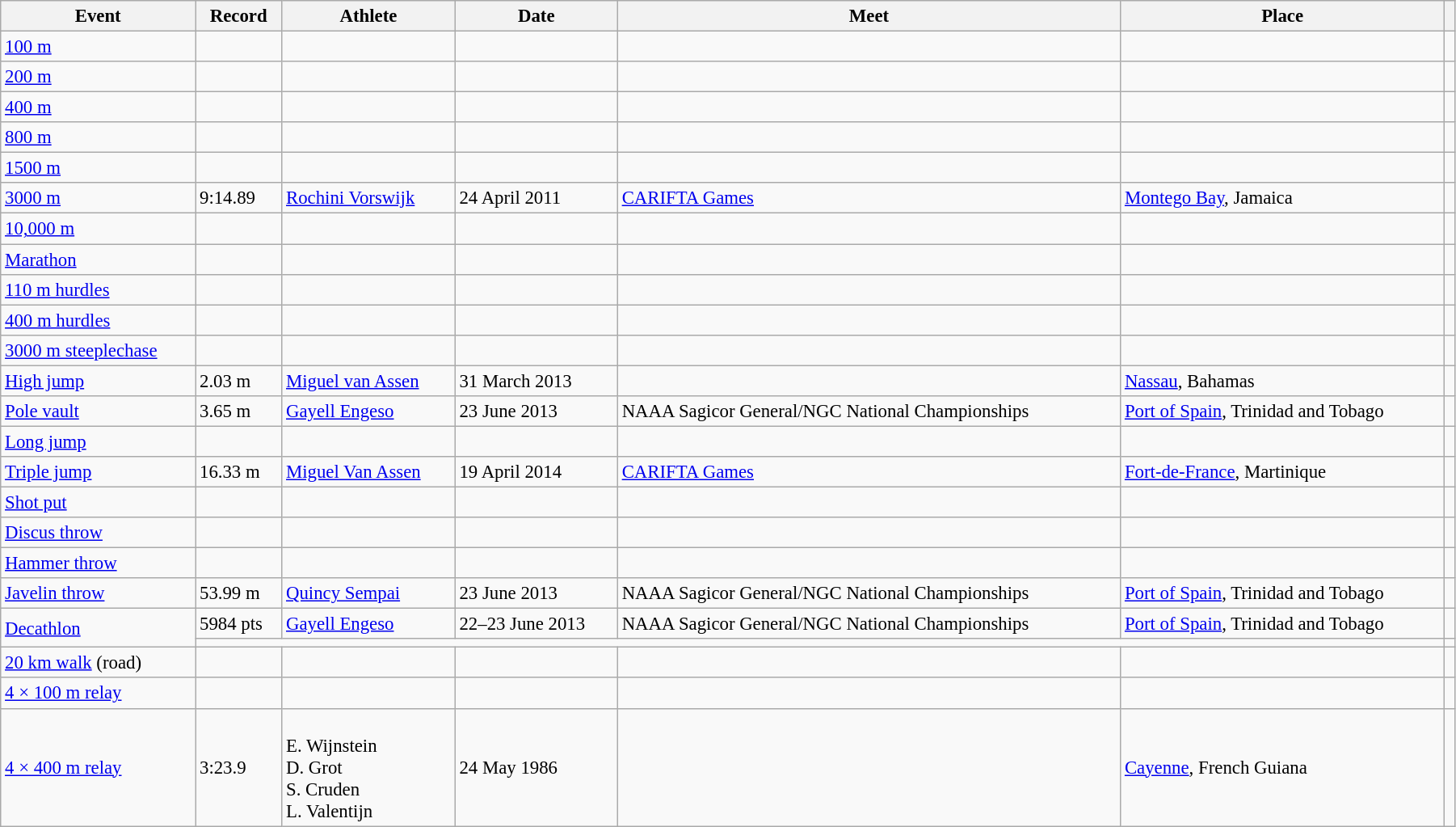<table class="wikitable" style="font-size:95%; width: 95%;">
<tr>
<th>Event</th>
<th>Record</th>
<th>Athlete</th>
<th>Date</th>
<th>Meet</th>
<th>Place</th>
<th></th>
</tr>
<tr>
<td><a href='#'>100 m</a></td>
<td></td>
<td></td>
<td></td>
<td></td>
<td></td>
<td></td>
</tr>
<tr>
<td><a href='#'>200 m</a></td>
<td></td>
<td></td>
<td></td>
<td></td>
<td></td>
<td></td>
</tr>
<tr>
<td><a href='#'>400 m</a></td>
<td></td>
<td></td>
<td></td>
<td></td>
<td></td>
<td></td>
</tr>
<tr>
<td><a href='#'>800 m</a></td>
<td></td>
<td></td>
<td></td>
<td></td>
<td></td>
<td></td>
</tr>
<tr>
<td><a href='#'>1500 m</a></td>
<td></td>
<td></td>
<td></td>
<td></td>
<td></td>
<td></td>
</tr>
<tr>
<td><a href='#'>3000 m</a></td>
<td>9:14.89</td>
<td><a href='#'>Rochini Vorswijk</a></td>
<td>24 April 2011</td>
<td><a href='#'>CARIFTA Games</a></td>
<td><a href='#'>Montego Bay</a>, Jamaica</td>
<td></td>
</tr>
<tr>
<td><a href='#'>10,000 m</a></td>
<td></td>
<td></td>
<td></td>
<td></td>
<td></td>
<td></td>
</tr>
<tr>
<td><a href='#'>Marathon</a></td>
<td></td>
<td></td>
<td></td>
<td></td>
<td></td>
<td></td>
</tr>
<tr>
<td><a href='#'>110 m hurdles</a></td>
<td></td>
<td></td>
<td></td>
<td></td>
<td></td>
<td></td>
</tr>
<tr>
<td><a href='#'>400 m hurdles</a></td>
<td></td>
<td></td>
<td></td>
<td></td>
<td></td>
<td></td>
</tr>
<tr>
<td><a href='#'>3000 m steeplechase</a></td>
<td></td>
<td></td>
<td></td>
<td></td>
<td></td>
<td></td>
</tr>
<tr>
<td><a href='#'>High jump</a></td>
<td>2.03 m</td>
<td><a href='#'>Miguel van Assen</a></td>
<td>31 March 2013</td>
<td></td>
<td><a href='#'>Nassau</a>, Bahamas</td>
<td></td>
</tr>
<tr>
<td><a href='#'>Pole vault</a></td>
<td>3.65 m</td>
<td><a href='#'>Gayell Engeso</a></td>
<td>23 June 2013</td>
<td>NAAA Sagicor General/NGC National Championships</td>
<td><a href='#'>Port of Spain</a>, Trinidad and Tobago</td>
<td></td>
</tr>
<tr>
<td><a href='#'>Long jump</a></td>
<td></td>
<td></td>
<td></td>
<td></td>
<td></td>
<td></td>
</tr>
<tr>
<td><a href='#'>Triple jump</a></td>
<td>16.33 m </td>
<td><a href='#'>Miguel Van Assen</a></td>
<td>19 April 2014</td>
<td><a href='#'>CARIFTA Games</a></td>
<td><a href='#'>Fort-de-France</a>, Martinique</td>
<td></td>
</tr>
<tr>
<td><a href='#'>Shot put</a></td>
<td></td>
<td></td>
<td></td>
<td></td>
<td></td>
<td></td>
</tr>
<tr>
<td><a href='#'>Discus throw</a></td>
<td></td>
<td></td>
<td></td>
<td></td>
<td></td>
<td></td>
</tr>
<tr>
<td><a href='#'>Hammer throw</a></td>
<td></td>
<td></td>
<td></td>
<td></td>
<td></td>
<td></td>
</tr>
<tr>
<td><a href='#'>Javelin throw</a></td>
<td>53.99 m</td>
<td><a href='#'>Quincy Sempai</a></td>
<td>23 June 2013</td>
<td>NAAA Sagicor General/NGC National Championships</td>
<td><a href='#'>Port of Spain</a>, Trinidad and Tobago</td>
<td></td>
</tr>
<tr>
<td rowspan=2><a href='#'>Decathlon</a></td>
<td>5984 pts</td>
<td><a href='#'>Gayell Engeso</a></td>
<td>22–23 June 2013</td>
<td>NAAA Sagicor General/NGC National Championships</td>
<td><a href='#'>Port of Spain</a>, Trinidad and Tobago</td>
<td></td>
</tr>
<tr>
<td colspan=5></td>
<td></td>
</tr>
<tr>
<td><a href='#'>20 km walk</a> (road)</td>
<td></td>
<td></td>
<td></td>
<td></td>
<td></td>
<td></td>
</tr>
<tr>
<td><a href='#'>4 × 100 m relay</a></td>
<td></td>
<td></td>
<td></td>
<td></td>
<td></td>
<td></td>
</tr>
<tr>
<td><a href='#'>4 × 400 m relay</a></td>
<td>3:23.9</td>
<td><br>E. Wijnstein<br>D. Grot<br>S. Cruden<br>L. Valentijn</td>
<td>24 May 1986</td>
<td></td>
<td><a href='#'>Cayenne</a>, French Guiana</td>
<td></td>
</tr>
</table>
